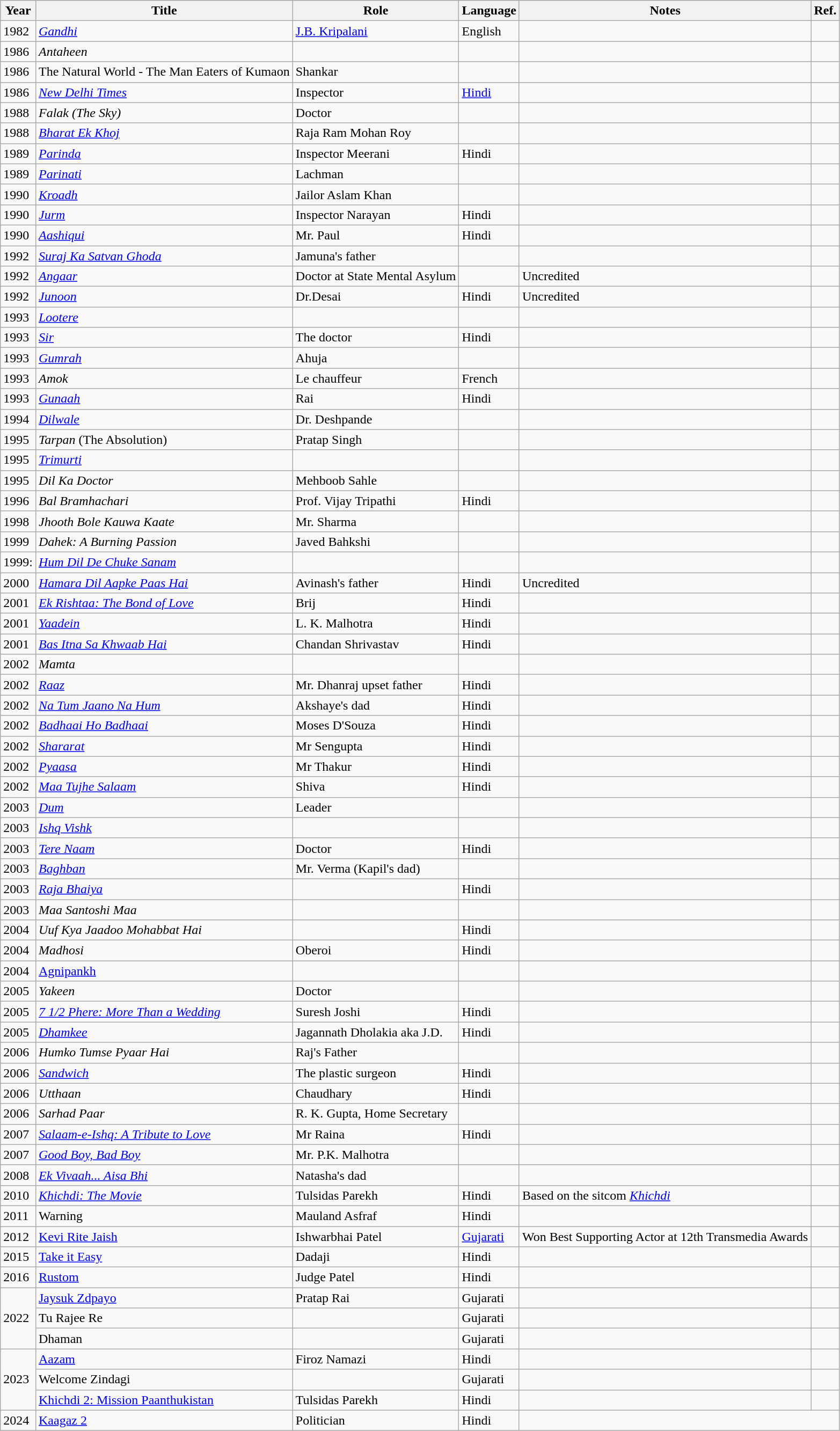<table class="wikitable sortable">
<tr style="text-align:center;">
<th>Year</th>
<th>Title</th>
<th>Role</th>
<th>Language</th>
<th class="unsortable">Notes</th>
<th class="unsortable">Ref.</th>
</tr>
<tr>
<td>1982</td>
<td><em><a href='#'>Gandhi</a></em></td>
<td><a href='#'>J.B. Kripalani</a></td>
<td>English</td>
<td></td>
<td></td>
</tr>
<tr>
<td>1986</td>
<td><em>Antaheen</em></td>
<td></td>
<td></td>
<td></td>
<td></td>
</tr>
<tr>
<td>1986</td>
<td>The Natural World - The Man Eaters of Kumaon</td>
<td>Shankar</td>
<td></td>
<td></td>
<td></td>
</tr>
<tr>
<td>1986</td>
<td><em><a href='#'>New Delhi Times</a></em></td>
<td>Inspector</td>
<td><a href='#'>Hindi</a></td>
<td></td>
<td></td>
</tr>
<tr>
<td>1988</td>
<td><em>Falak (The Sky)</em></td>
<td>Doctor</td>
<td></td>
<td></td>
<td></td>
</tr>
<tr>
<td>1988</td>
<td><em><a href='#'>Bharat Ek Khoj</a></em></td>
<td>Raja Ram Mohan Roy</td>
<td></td>
<td></td>
<td></td>
</tr>
<tr>
<td>1989</td>
<td><em><a href='#'>Parinda</a></em></td>
<td>Inspector Meerani</td>
<td>Hindi</td>
<td></td>
<td></td>
</tr>
<tr>
<td>1989</td>
<td><em><a href='#'>Parinati</a></em></td>
<td>Lachman</td>
<td></td>
<td></td>
<td></td>
</tr>
<tr>
<td>1990</td>
<td><em><a href='#'>Kroadh</a></em></td>
<td>Jailor Aslam Khan</td>
<td></td>
<td></td>
<td></td>
</tr>
<tr>
<td>1990</td>
<td><em><a href='#'>Jurm</a></em></td>
<td>Inspector Narayan</td>
<td>Hindi</td>
<td></td>
<td></td>
</tr>
<tr>
<td>1990</td>
<td><em><a href='#'>Aashiqui</a></em></td>
<td>Mr. Paul</td>
<td>Hindi</td>
<td></td>
<td></td>
</tr>
<tr>
<td>1992</td>
<td><em><a href='#'>Suraj Ka Satvan Ghoda</a></em></td>
<td>Jamuna's father</td>
<td></td>
<td></td>
<td></td>
</tr>
<tr>
<td>1992</td>
<td><em><a href='#'>Angaar</a></em></td>
<td>Doctor at State Mental Asylum</td>
<td></td>
<td>Uncredited</td>
<td></td>
</tr>
<tr>
<td>1992</td>
<td><em><a href='#'>Junoon</a></em></td>
<td>Dr.Desai</td>
<td>Hindi</td>
<td>Uncredited</td>
<td></td>
</tr>
<tr>
<td>1993</td>
<td><em><a href='#'>Lootere</a></em></td>
<td></td>
<td></td>
<td></td>
<td></td>
</tr>
<tr>
<td>1993</td>
<td><em><a href='#'>Sir</a></em></td>
<td>The doctor</td>
<td>Hindi</td>
<td></td>
<td></td>
</tr>
<tr>
<td>1993</td>
<td><em><a href='#'>Gumrah</a></em></td>
<td>Ahuja</td>
<td></td>
<td></td>
<td></td>
</tr>
<tr>
<td>1993</td>
<td><em>Amok</em></td>
<td>Le chauffeur</td>
<td>French</td>
<td></td>
<td></td>
</tr>
<tr>
<td>1993</td>
<td><em><a href='#'>Gunaah</a></em></td>
<td>Rai</td>
<td>Hindi</td>
<td></td>
<td></td>
</tr>
<tr>
<td>1994</td>
<td><em><a href='#'>Dilwale</a></em></td>
<td>Dr. Deshpande</td>
<td></td>
<td></td>
<td></td>
</tr>
<tr>
<td>1995</td>
<td><em>Tarpan</em> (The Absolution)</td>
<td>Pratap Singh</td>
<td></td>
<td></td>
<td></td>
</tr>
<tr>
<td>1995</td>
<td><em><a href='#'>Trimurti</a></em></td>
<td></td>
<td></td>
<td></td>
<td></td>
</tr>
<tr>
<td>1995</td>
<td><em>Dil Ka Doctor</em></td>
<td>Mehboob Sahle</td>
<td></td>
<td></td>
<td></td>
</tr>
<tr>
<td>1996</td>
<td><em>Bal Bramhachari</em></td>
<td>Prof. Vijay Tripathi</td>
<td>Hindi</td>
<td></td>
<td></td>
</tr>
<tr>
<td>1998</td>
<td><em>Jhooth Bole Kauwa Kaate</em></td>
<td>Mr. Sharma</td>
<td></td>
<td></td>
<td></td>
</tr>
<tr>
<td>1999</td>
<td><em>Dahek: A Burning Passion</em></td>
<td>Javed Bahkshi</td>
<td></td>
<td></td>
<td></td>
</tr>
<tr>
<td>1999:</td>
<td><em><a href='#'>Hum Dil De Chuke Sanam</a></em></td>
<td></td>
<td></td>
<td></td>
<td></td>
</tr>
<tr>
<td>2000</td>
<td><em><a href='#'>Hamara Dil Aapke Paas Hai</a></em></td>
<td>Avinash's father</td>
<td>Hindi</td>
<td>Uncredited</td>
<td></td>
</tr>
<tr>
<td>2001</td>
<td><em><a href='#'>Ek Rishtaa: The Bond of Love</a></em></td>
<td>Brij</td>
<td>Hindi</td>
<td></td>
<td></td>
</tr>
<tr>
<td>2001</td>
<td><em><a href='#'>Yaadein</a></em></td>
<td>L. K. Malhotra</td>
<td>Hindi</td>
<td></td>
<td></td>
</tr>
<tr>
<td>2001</td>
<td><em><a href='#'>Bas Itna Sa Khwaab Hai</a></em></td>
<td>Chandan Shrivastav</td>
<td>Hindi</td>
<td></td>
<td></td>
</tr>
<tr>
<td>2002</td>
<td><em>Mamta</em></td>
<td></td>
<td></td>
<td></td>
<td></td>
</tr>
<tr>
<td>2002</td>
<td><em><a href='#'>Raaz</a></em></td>
<td>Mr. Dhanraj upset father</td>
<td>Hindi</td>
<td></td>
<td></td>
</tr>
<tr>
<td>2002</td>
<td><em><a href='#'>Na Tum Jaano Na Hum</a></em></td>
<td>Akshaye's dad</td>
<td>Hindi</td>
<td></td>
<td></td>
</tr>
<tr>
<td>2002</td>
<td><em><a href='#'>Badhaai Ho Badhaai</a></em></td>
<td>Moses D'Souza</td>
<td>Hindi</td>
<td></td>
<td></td>
</tr>
<tr>
<td>2002</td>
<td><em><a href='#'>Shararat</a></em></td>
<td>Mr Sengupta</td>
<td>Hindi</td>
<td></td>
<td></td>
</tr>
<tr>
<td>2002</td>
<td><em><a href='#'>Pyaasa</a></em></td>
<td>Mr Thakur</td>
<td>Hindi</td>
<td></td>
<td></td>
</tr>
<tr>
<td>2002</td>
<td><em><a href='#'>Maa Tujhe Salaam</a></em></td>
<td>Shiva</td>
<td>Hindi</td>
<td></td>
<td></td>
</tr>
<tr>
<td>2003</td>
<td><em><a href='#'>Dum</a></em></td>
<td>Leader</td>
<td></td>
<td></td>
<td></td>
</tr>
<tr>
<td>2003</td>
<td><em><a href='#'>Ishq Vishk</a></em></td>
<td></td>
<td></td>
<td></td>
<td></td>
</tr>
<tr>
<td>2003</td>
<td><em><a href='#'>Tere Naam</a></em></td>
<td>Doctor</td>
<td>Hindi</td>
<td></td>
<td></td>
</tr>
<tr>
<td>2003</td>
<td><em><a href='#'>Baghban</a></em></td>
<td>Mr. Verma (Kapil's dad)</td>
<td></td>
<td></td>
<td></td>
</tr>
<tr>
<td>2003</td>
<td><em><a href='#'>Raja Bhaiya</a></em></td>
<td></td>
<td>Hindi</td>
<td></td>
<td></td>
</tr>
<tr>
<td>2003</td>
<td><em>Maa Santoshi Maa</em></td>
<td></td>
<td></td>
<td></td>
<td></td>
</tr>
<tr>
<td>2004</td>
<td><em>Uuf Kya Jaadoo Mohabbat Hai</em></td>
<td></td>
<td>Hindi</td>
<td></td>
<td></td>
</tr>
<tr>
<td>2004</td>
<td><em>Madhosi</em></td>
<td>Oberoi</td>
<td>Hindi</td>
<td></td>
<td></td>
</tr>
<tr>
<td>2004</td>
<td><a href='#'>Agnipankh</a></td>
<td></td>
<td></td>
<td></td>
<td></td>
</tr>
<tr>
<td>2005</td>
<td><em>Yakeen</em></td>
<td>Doctor</td>
<td></td>
<td></td>
<td></td>
</tr>
<tr>
<td>2005</td>
<td><em><a href='#'>7 1/2 Phere: More Than a Wedding</a></em></td>
<td>Suresh Joshi</td>
<td>Hindi</td>
<td></td>
<td></td>
</tr>
<tr>
<td>2005</td>
<td><em><a href='#'>Dhamkee</a></em></td>
<td>Jagannath Dholakia aka J.D.</td>
<td>Hindi</td>
<td></td>
<td></td>
</tr>
<tr>
<td>2006</td>
<td><em>Humko Tumse Pyaar Hai</em></td>
<td>Raj's Father</td>
<td></td>
<td></td>
<td></td>
</tr>
<tr>
<td>2006</td>
<td><em><a href='#'>Sandwich</a></em></td>
<td>The plastic surgeon</td>
<td>Hindi</td>
<td></td>
<td></td>
</tr>
<tr>
<td>2006</td>
<td><em>Utthaan</em></td>
<td>Chaudhary</td>
<td>Hindi</td>
<td></td>
<td></td>
</tr>
<tr>
<td>2006</td>
<td><em>Sarhad Paar</em></td>
<td>R. K. Gupta, Home Secretary</td>
<td></td>
<td></td>
<td></td>
</tr>
<tr>
<td>2007</td>
<td><em><a href='#'>Salaam-e-Ishq: A Tribute to Love</a></em></td>
<td>Mr Raina</td>
<td>Hindi</td>
<td></td>
<td></td>
</tr>
<tr>
<td>2007</td>
<td><em><a href='#'>Good Boy, Bad Boy</a></em></td>
<td>Mr. P.K. Malhotra</td>
<td></td>
<td></td>
<td></td>
</tr>
<tr>
<td>2008</td>
<td><em><a href='#'>Ek Vivaah... Aisa Bhi</a></em></td>
<td>Natasha's dad</td>
<td></td>
<td></td>
<td></td>
</tr>
<tr>
<td>2010</td>
<td><em><a href='#'>Khichdi: The Movie</a></em></td>
<td>Tulsidas Parekh</td>
<td>Hindi</td>
<td>Based on the sitcom <em><a href='#'>Khichdi</a></em></td>
<td></td>
</tr>
<tr>
<td>2011</td>
<td>Warning<em></td>
<td>Mauland Asfraf</td>
<td>Hindi</td>
<td></td>
<td></td>
</tr>
<tr>
<td>2012</td>
<td></em><a href='#'>Kevi Rite Jaish</a><em></td>
<td>Ishwarbhai Patel</td>
<td><a href='#'>Gujarati</a></td>
<td>Won Best Supporting Actor at 12th Transmedia Awards</td>
<td></td>
</tr>
<tr>
<td>2015</td>
<td></em><a href='#'>Take it Easy</a><em></td>
<td>Dadaji</td>
<td>Hindi</td>
<td></td>
<td></td>
</tr>
<tr>
<td>2016</td>
<td></em><a href='#'>Rustom</a><em></td>
<td>Judge Patel</td>
<td>Hindi</td>
<td></td>
<td></td>
</tr>
<tr>
<td rowspan="3">2022</td>
<td></em><a href='#'>Jaysuk Zdpayo</a><em></td>
<td>Pratap Rai</td>
<td>Gujarati</td>
<td></td>
<td></td>
</tr>
<tr>
<td></em>Tu Rajee Re<em></td>
<td></td>
<td>Gujarati</td>
<td></td>
<td></td>
</tr>
<tr>
<td></em>Dhaman<em></td>
<td></td>
<td>Gujarati</td>
<td></td>
<td></td>
</tr>
<tr>
<td rowspan="3">2023</td>
<td></em><a href='#'>Aazam</a><em></td>
<td>Firoz Namazi</td>
<td>Hindi</td>
<td></td>
<td></td>
</tr>
<tr>
<td></em>Welcome Zindagi<em></td>
<td></td>
<td>Gujarati</td>
<td></td>
<td></td>
</tr>
<tr>
<td></em><a href='#'>Khichdi 2: Mission Paanthukistan</a><em></td>
<td>Tulsidas Parekh</td>
<td>Hindi</td>
<td></td>
<td></td>
</tr>
<tr>
<td>2024</td>
<td></em><a href='#'>Kaagaz 2</a><em></td>
<td>Politician</td>
<td>Hindi</td>
</tr>
</table>
